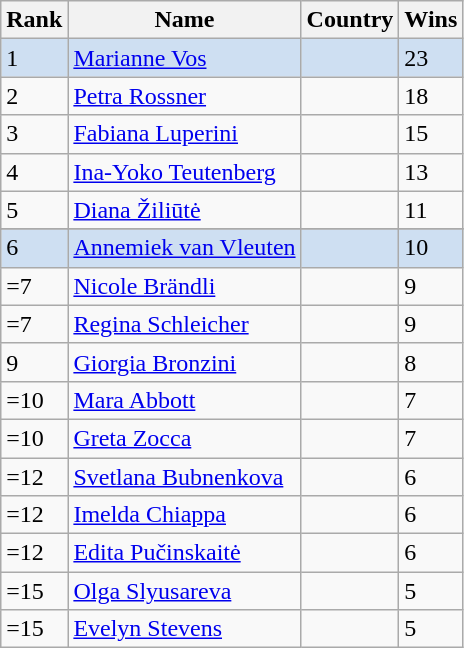<table class="wikitable sortable">
<tr>
<th align="center">Rank</th>
<th>Name</th>
<th>Country</th>
<th align="center">Wins</th>
</tr>
<tr style= "background:#CEDFF2;">
<td>1</td>
<td><a href='#'>Marianne Vos</a></td>
<td></td>
<td>23</td>
</tr>
<tr>
<td>2</td>
<td><a href='#'>Petra Rossner</a></td>
<td></td>
<td>18</td>
</tr>
<tr>
<td>3</td>
<td><a href='#'>Fabiana Luperini</a></td>
<td></td>
<td>15</td>
</tr>
<tr>
<td>4</td>
<td><a href='#'>Ina-Yoko Teutenberg</a></td>
<td></td>
<td>13</td>
</tr>
<tr>
<td>5</td>
<td><a href='#'>Diana Žiliūtė</a></td>
<td></td>
<td>11 </td>
</tr>
<tr>
</tr>
<tr style= "background:#CEDFF2;">
<td>6</td>
<td><a href='#'>Annemiek van Vleuten</a></td>
<td></td>
<td>10</td>
</tr>
<tr>
<td>=7</td>
<td><a href='#'>Nicole Brändli</a></td>
<td></td>
<td>9 </td>
</tr>
<tr>
<td>=7</td>
<td><a href='#'>Regina Schleicher</a></td>
<td></td>
<td>9</td>
</tr>
<tr>
<td>9</td>
<td><a href='#'>Giorgia Bronzini</a></td>
<td></td>
<td>8</td>
</tr>
<tr>
<td>=10</td>
<td><a href='#'>Mara Abbott</a></td>
<td></td>
<td>7</td>
</tr>
<tr>
<td>=10</td>
<td><a href='#'>Greta Zocca</a></td>
<td></td>
<td>7</td>
</tr>
<tr>
<td>=12</td>
<td><a href='#'>Svetlana Bubnenkova</a></td>
<td></td>
<td>6</td>
</tr>
<tr>
<td>=12</td>
<td><a href='#'>Imelda Chiappa</a></td>
<td></td>
<td>6</td>
</tr>
<tr>
<td>=12</td>
<td><a href='#'>Edita Pučinskaitė</a></td>
<td></td>
<td>6</td>
</tr>
<tr>
<td>=15</td>
<td><a href='#'>Olga Slyusareva</a></td>
<td></td>
<td>5</td>
</tr>
<tr>
<td>=15</td>
<td><a href='#'>Evelyn Stevens</a></td>
<td></td>
<td>5</td>
</tr>
</table>
